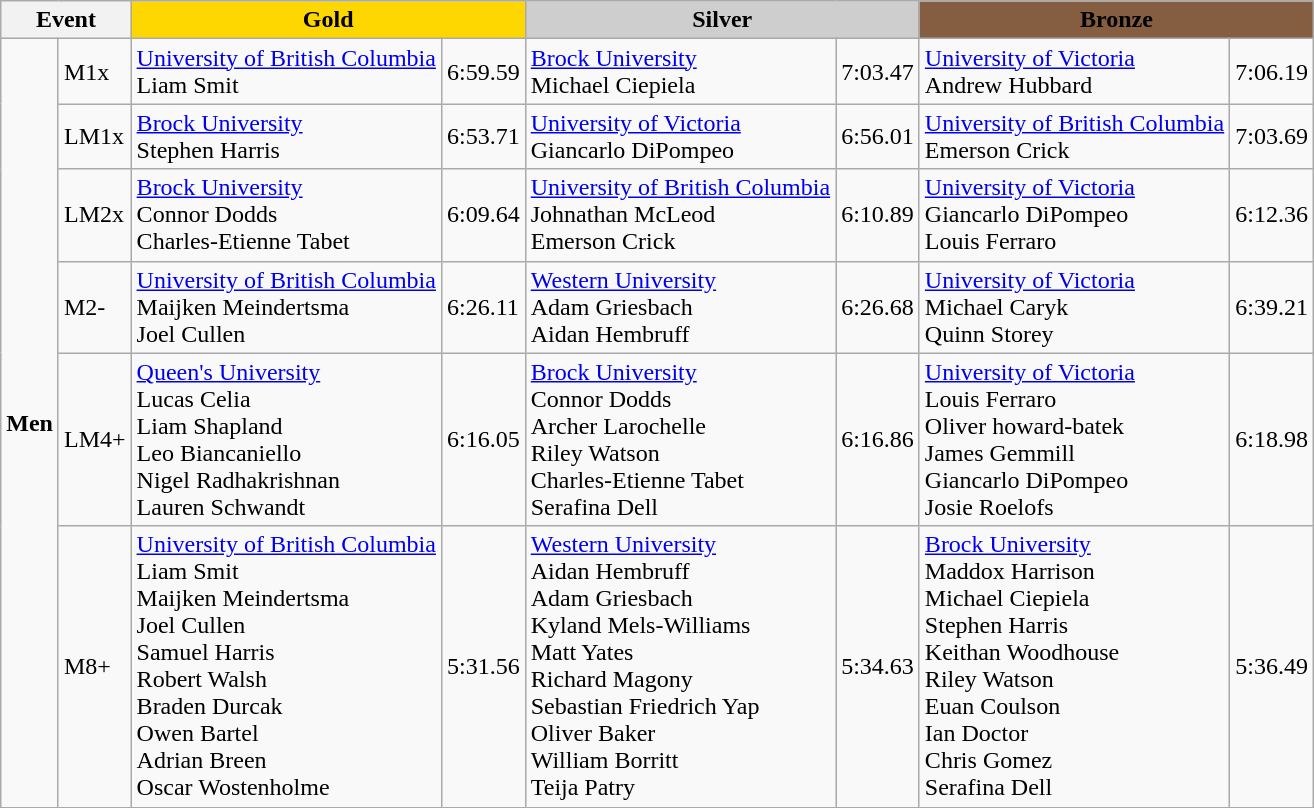<table class="wikitable mw-collapsible mw-collapsed">
<tr>
<th colspan="2">Event</th>
<th colspan="2" style="background:#FFD700;">Gold</th>
<th colspan="2" style="background:#CECECE;">Silver</th>
<th colspan="2" style="background:#855E42;">Bronze</th>
</tr>
<tr>
<td rowspan="6"><strong>Men</strong></td>
<td>M1x</td>
<td><a href='#'>University of British Columbia</a><br>Liam Smit</td>
<td>6:59.59</td>
<td><a href='#'>Brock University</a><br>Michael Ciepiela</td>
<td>7:03.47</td>
<td><a href='#'>University of Victoria</a><br>Andrew Hubbard</td>
<td>7:06.19</td>
</tr>
<tr>
<td>LM1x</td>
<td><a href='#'>Brock University</a><br>Stephen Harris</td>
<td>6:53.71</td>
<td><a href='#'>University of Victoria</a><br>Giancarlo DiPompeo</td>
<td>6:56.01</td>
<td><a href='#'>University of British Columbia</a><br>Emerson Crick</td>
<td>7:03.69</td>
</tr>
<tr>
<td>LM2x</td>
<td><a href='#'>Brock University</a><br>Connor Dodds<br>Charles-Etienne Tabet</td>
<td>6:09.64</td>
<td><a href='#'>University of British Columbia</a><br>Johnathan McLeod<br>Emerson Crick</td>
<td>6:10.89</td>
<td><a href='#'>University of Victoria</a><br>Giancarlo DiPompeo<br>Louis Ferraro</td>
<td>6:12.36</td>
</tr>
<tr>
<td>M2-</td>
<td><a href='#'>University of British Columbia</a><br>Maijken Meindertsma<br>Joel Cullen</td>
<td>6:26.11</td>
<td><a href='#'>Western University</a><br>Adam Griesbach<br>Aidan Hembruff</td>
<td>6:26.68</td>
<td><a href='#'>University of Victoria</a><br>Michael Caryk<br>Quinn Storey</td>
<td>6:39.21</td>
</tr>
<tr>
<td>LM4+</td>
<td><a href='#'>Queen's University</a><br>Lucas Celia<br>Liam Shapland<br>Leo Biancaniello<br>Nigel Radhakrishnan<br>Lauren Schwandt</td>
<td>6:16.05</td>
<td><a href='#'>Brock University</a><br>Connor Dodds<br>Archer Larochelle<br>Riley Watson<br>Charles-Etienne Tabet<br>Serafina Dell</td>
<td>6:16.86</td>
<td><a href='#'>University of Victoria</a><br>Louis Ferraro<br>Oliver howard-batek<br>James Gemmill<br>Giancarlo DiPompeo<br>Josie Roelofs</td>
<td>6:18.98</td>
</tr>
<tr>
<td>M8+</td>
<td><a href='#'>University of British Columbia</a><br>Liam Smit<br>Maijken Meindertsma<br>Joel Cullen<br>Samuel Harris<br>Robert Walsh<br>Braden Durcak<br>Owen Bartel<br>Adrian Breen<br>Oscar Wostenholme</td>
<td>5:31.56</td>
<td><a href='#'>Western University</a><br>Aidan Hembruff<br>Adam Griesbach<br>Kyland Mels-Williams<br>Matt Yates<br>Richard Magony<br>Sebastian Friedrich Yap<br>Oliver Baker<br>William Borritt<br>Teija Patry</td>
<td>5:34.63</td>
<td><a href='#'>Brock University</a><br>Maddox Harrison<br>Michael Ciepiela<br>Stephen Harris<br>Keithan Woodhouse<br>Riley Watson<br>Euan Coulson<br>Ian Doctor<br>Chris Gomez<br>Serafina Dell</td>
<td>5:36.49</td>
</tr>
</table>
